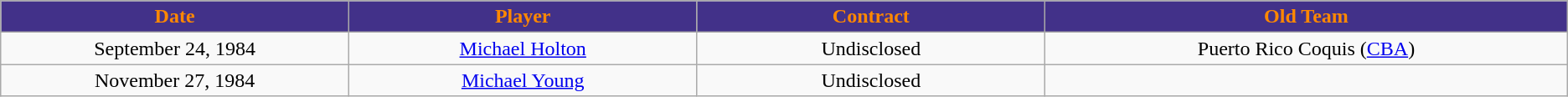<table class="wikitable">
<tr>
<th style="background:#423189; color:#FF8800" width="10%">Date</th>
<th style="background:#423189; color:#FF8800" width="10%">Player</th>
<th style="background:#423189; color:#FF8800" width="10%">Contract</th>
<th style="background:#423189; color:#FF8800" width="15%">Old Team</th>
</tr>
<tr style="text-align: center">
<td>September 24, 1984</td>
<td><a href='#'>Michael Holton</a></td>
<td>Undisclosed</td>
<td>Puerto Rico Coquis (<a href='#'>CBA</a>)</td>
</tr>
<tr style="text-align: center">
<td>November 27, 1984</td>
<td><a href='#'>Michael Young</a></td>
<td>Undisclosed</td>
<td></td>
</tr>
</table>
